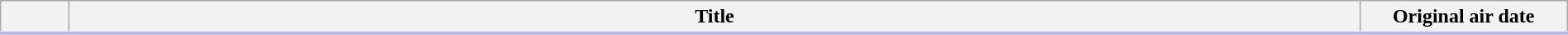<table class="wikitable" style="width:100%; margin:auto; background:#FFF;">
<tr style="border-bottom: 3px solid #CCF;">
<th style="width:3em;"></th>
<th>Title</th>
<th style="width:10em;">Original air date</th>
</tr>
<tr>
</tr>
</table>
